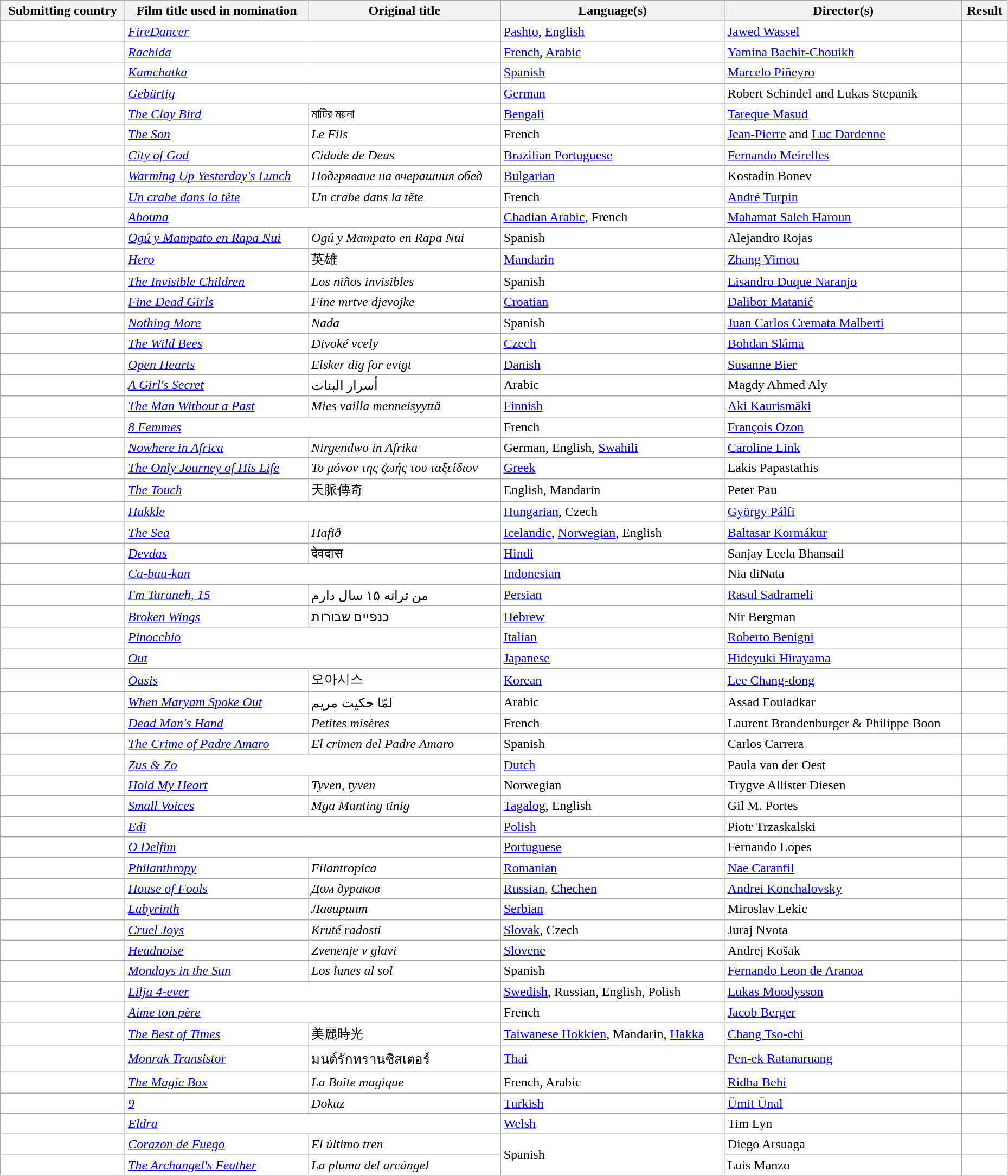<table class="wikitable sortable" width="98%" style="background:#ffffff;">
<tr>
<th>Submitting country</th>
<th>Film title used in nomination</th>
<th>Original title</th>
<th>Language(s)</th>
<th>Director(s)</th>
<th>Result</th>
</tr>
<tr>
<td></td>
<td colspan="2"><em><a href='#'>FireDancer</a></em></td>
<td><a href='#'>Pashto</a>, <a href='#'>English</a></td>
<td><a href='#'>Jawed Wassel</a></td>
<td></td>
</tr>
<tr>
<td></td>
<td colspan="2"><em><a href='#'>Rachida</a></em></td>
<td><a href='#'>French</a>, <a href='#'>Arabic</a></td>
<td><a href='#'>Yamina Bachir-Chouikh</a></td>
<td></td>
</tr>
<tr>
<td></td>
<td colspan="2"><em><a href='#'>Kamchatka</a></em></td>
<td><a href='#'>Spanish</a></td>
<td><a href='#'>Marcelo Piñeyro</a></td>
<td></td>
</tr>
<tr>
<td></td>
<td colspan="2"><em><a href='#'>Gebürtig</a></em></td>
<td><a href='#'>German</a></td>
<td>Robert Schindel and Lukas Stepanik</td>
<td></td>
</tr>
<tr>
<td></td>
<td><em><a href='#'>The Clay Bird</a></em></td>
<td>মাটির ময়না</td>
<td><a href='#'>Bengali</a></td>
<td><a href='#'>Tareque Masud</a></td>
<td></td>
</tr>
<tr>
<td></td>
<td><em><a href='#'>The Son</a></em></td>
<td><em>Le Fils</em></td>
<td>French</td>
<td><a href='#'>Jean-Pierre</a> and <a href='#'>Luc Dardenne</a></td>
<td></td>
</tr>
<tr>
<td></td>
<td><em><a href='#'>City of God</a></em></td>
<td><em>Cidade de Deus</em></td>
<td><a href='#'>Brazilian Portuguese</a></td>
<td><a href='#'>Fernando Meirelles</a></td>
<td></td>
</tr>
<tr>
<td></td>
<td><em><a href='#'>Warming Up Yesterday's Lunch</a></em></td>
<td><em>Подгряване на вчерашния обед</em></td>
<td><a href='#'>Bulgarian</a></td>
<td>Kostadin Bonev</td>
<td></td>
</tr>
<tr>
<td></td>
<td><em><a href='#'>Un crabe dans la tête</a></em></td>
<td><em>Un crabe dans la tête</em></td>
<td>French</td>
<td><a href='#'>André Turpin</a></td>
<td></td>
</tr>
<tr>
<td></td>
<td colspan="2"><em><a href='#'>Abouna</a></em></td>
<td><a href='#'>Chadian Arabic</a>, French</td>
<td><a href='#'>Mahamat Saleh Haroun</a></td>
<td></td>
</tr>
<tr>
<td></td>
<td><em><a href='#'>Ogú y Mampato en Rapa Nui</a></em></td>
<td><em>Ogú y Mampato en Rapa Nui</em></td>
<td>Spanish</td>
<td>Alejandro Rojas</td>
<td></td>
</tr>
<tr>
<td></td>
<td><em><a href='#'>Hero</a></em></td>
<td>英雄</td>
<td><a href='#'>Mandarin</a></td>
<td><a href='#'>Zhang Yimou</a></td>
<td></td>
</tr>
<tr>
<td></td>
<td><em><a href='#'>The Invisible Children</a></em></td>
<td><em>Los niños invisibles</em></td>
<td>Spanish</td>
<td><a href='#'>Lisandro Duque Naranjo</a></td>
<td></td>
</tr>
<tr>
<td></td>
<td><em><a href='#'>Fine Dead Girls</a></em></td>
<td><em>Fine mrtve djevojke</em></td>
<td><a href='#'>Croatian</a></td>
<td><a href='#'>Dalibor Matanić</a></td>
<td></td>
</tr>
<tr>
<td></td>
<td><em><a href='#'>Nothing More</a></em></td>
<td><em>Nada</em></td>
<td>Spanish</td>
<td><a href='#'>Juan Carlos Cremata Malberti</a></td>
<td></td>
</tr>
<tr>
<td></td>
<td><em><a href='#'>The Wild Bees</a></em></td>
<td><em>Divoké vcely</em></td>
<td><a href='#'>Czech</a></td>
<td><a href='#'>Bohdan Sláma</a></td>
<td></td>
</tr>
<tr>
<td></td>
<td><em><a href='#'>Open Hearts</a></em></td>
<td><em>Elsker dig for evigt</em></td>
<td><a href='#'>Danish</a></td>
<td><a href='#'>Susanne Bier</a></td>
<td></td>
</tr>
<tr>
<td></td>
<td><em><a href='#'>A Girl's Secret</a></em></td>
<td>أسرار البنات</td>
<td>Arabic</td>
<td>Magdy Ahmed Aly</td>
<td></td>
</tr>
<tr>
<td></td>
<td><em><a href='#'>The Man Without a Past</a></em></td>
<td><em>Mies vailla menneisyyttä</em></td>
<td><a href='#'>Finnish</a></td>
<td><a href='#'>Aki Kaurismäki</a></td>
<td></td>
</tr>
<tr>
<td></td>
<td colspan="2"><em><a href='#'>8 Femmes</a></em></td>
<td>French</td>
<td><a href='#'>François Ozon</a></td>
<td></td>
</tr>
<tr>
<td></td>
<td><em><a href='#'>Nowhere in Africa</a></em></td>
<td><em>Nirgendwo in Afrika</em></td>
<td>German, English, <a href='#'>Swahili</a></td>
<td><a href='#'>Caroline Link</a></td>
<td></td>
</tr>
<tr>
<td></td>
<td><em><a href='#'>The Only Journey of His Life</a></em></td>
<td><em>Το μόνον της ζωής του ταξείδιον</em></td>
<td><a href='#'>Greek</a></td>
<td>Lakis Papastathis</td>
<td></td>
</tr>
<tr>
<td></td>
<td><em><a href='#'>The Touch</a></em></td>
<td>天脈傳奇</td>
<td>English, Mandarin</td>
<td>Peter Pau</td>
<td></td>
</tr>
<tr>
<td></td>
<td colspan="2"><em><a href='#'>Hukkle</a></em></td>
<td><a href='#'>Hungarian</a>, Czech</td>
<td><a href='#'>György Pálfi</a></td>
<td></td>
</tr>
<tr>
<td></td>
<td><em><a href='#'>The Sea</a></em></td>
<td><em>Hafið</em></td>
<td><a href='#'>Icelandic</a>, <a href='#'>Norwegian</a>, English</td>
<td><a href='#'>Baltasar Kormákur</a></td>
<td></td>
</tr>
<tr>
<td></td>
<td><em><a href='#'>Devdas</a></em></td>
<td>देवदास</td>
<td><a href='#'>Hindi</a></td>
<td>Sanjay Leela Bhansail</td>
<td></td>
</tr>
<tr>
<td></td>
<td colspan="2"><em><a href='#'>Ca-bau-kan</a></em></td>
<td><a href='#'>Indonesian</a></td>
<td>Nia diNata</td>
<td></td>
</tr>
<tr>
<td></td>
<td><em><a href='#'>I'm Taraneh, 15</a></em></td>
<td>من ترانه ۱۵ سال دارم</td>
<td><a href='#'>Persian</a></td>
<td><a href='#'>Rasul Sadrameli</a></td>
<td></td>
</tr>
<tr>
<td></td>
<td><em><a href='#'>Broken Wings</a></em></td>
<td>כנפיים שבורות</td>
<td><a href='#'>Hebrew</a></td>
<td>Nir Bergman</td>
<td></td>
</tr>
<tr>
<td></td>
<td colspan="2"><em><a href='#'>Pinocchio</a></em></td>
<td><a href='#'>Italian</a></td>
<td><a href='#'>Roberto Benigni</a></td>
<td></td>
</tr>
<tr>
<td></td>
<td colspan="2"><em><a href='#'>Out</a></em></td>
<td><a href='#'>Japanese</a></td>
<td><a href='#'>Hideyuki Hirayama</a></td>
<td></td>
</tr>
<tr>
<td></td>
<td><em><a href='#'>Oasis</a></em></td>
<td>오아시스</td>
<td><a href='#'>Korean</a></td>
<td><a href='#'>Lee Chang-dong</a></td>
<td></td>
</tr>
<tr>
<td></td>
<td><em><a href='#'>When Maryam Spoke Out</a></em></td>
<td>لمّا حكيت مريم</td>
<td>Arabic</td>
<td>Assad Fouladkar</td>
<td></td>
</tr>
<tr>
<td></td>
<td><em><a href='#'>Dead Man's Hand</a></em></td>
<td><em>Petites misères</em></td>
<td>French</td>
<td>Laurent Brandenburger & Philippe Boon</td>
<td></td>
</tr>
<tr>
<td></td>
<td><em><a href='#'>The Crime of Padre Amaro</a></em></td>
<td><em>El crimen del Padre Amaro</em></td>
<td>Spanish</td>
<td>Carlos Carrera</td>
<td></td>
</tr>
<tr>
<td></td>
<td colspan="2"><em><a href='#'>Zus & Zo</a></em></td>
<td><a href='#'>Dutch</a></td>
<td>Paula van der Oest</td>
<td></td>
</tr>
<tr>
<td></td>
<td><em><a href='#'>Hold My Heart</a></em></td>
<td><em>Tyven, tyven</em></td>
<td>Norwegian</td>
<td>Trygve Allister Diesen</td>
<td></td>
</tr>
<tr>
<td></td>
<td><em><a href='#'>Small Voices</a></em></td>
<td><em>Mga Munting tinig</em></td>
<td><a href='#'>Tagalog</a>, English</td>
<td>Gil M. Portes</td>
<td></td>
</tr>
<tr>
<td></td>
<td colspan="2"><em><a href='#'>Edi</a></em></td>
<td><a href='#'>Polish</a></td>
<td>Piotr Trzaskalski</td>
<td></td>
</tr>
<tr>
<td></td>
<td colspan="2"><em><a href='#'>O Delfim</a></em></td>
<td><a href='#'>Portuguese</a></td>
<td>Fernando Lopes</td>
<td></td>
</tr>
<tr>
<td></td>
<td><em><a href='#'>Philanthropy</a></em></td>
<td><em>Filantropica</em></td>
<td><a href='#'>Romanian</a></td>
<td><a href='#'>Nae Caranfil</a></td>
<td></td>
</tr>
<tr>
<td></td>
<td><em><a href='#'>House of Fools</a></em></td>
<td><em>Дом дураков</em></td>
<td><a href='#'>Russian</a>, <a href='#'>Chechen</a></td>
<td><a href='#'>Andrei Konchalovsky</a></td>
<td></td>
</tr>
<tr>
<td></td>
<td><em><a href='#'>Labyrinth</a></em></td>
<td><em>Лавиринт</em></td>
<td><a href='#'>Serbian</a></td>
<td>Miroslav Lekic</td>
<td></td>
</tr>
<tr>
<td></td>
<td><em><a href='#'>Cruel Joys</a></em></td>
<td><em>Kruté radosti</em></td>
<td><a href='#'>Slovak</a>, Czech</td>
<td>Juraj Nvota</td>
<td></td>
</tr>
<tr>
<td></td>
<td><em><a href='#'>Headnoise</a></em></td>
<td><em>Zvenenje v glavi</em></td>
<td><a href='#'>Slovene</a></td>
<td>Andrej Košak</td>
<td></td>
</tr>
<tr>
<td></td>
<td><em><a href='#'>Mondays in the Sun</a></em></td>
<td><em>Los lunes al sol</em></td>
<td>Spanish</td>
<td><a href='#'>Fernando Leon de Aranoa</a></td>
<td></td>
</tr>
<tr>
<td></td>
<td colspan="2"><em><a href='#'>Lilja 4-ever</a></em></td>
<td><a href='#'>Swedish</a>, Russian, English, Polish</td>
<td><a href='#'>Lukas Moodysson</a></td>
<td></td>
</tr>
<tr>
<td></td>
<td colspan="2"><em><a href='#'>Aime ton père</a></em></td>
<td>French</td>
<td><a href='#'>Jacob Berger</a></td>
<td></td>
</tr>
<tr>
<td></td>
<td><em><a href='#'>The Best of Times</a></em></td>
<td>美麗時光</td>
<td><a href='#'>Taiwanese Hokkien</a>, Mandarin, <a href='#'>Hakka</a></td>
<td><a href='#'>Chang Tso-chi</a></td>
<td></td>
</tr>
<tr>
<td></td>
<td><em><a href='#'>Monrak Transistor</a></em></td>
<td>มนต์รักทรานซิสเตอร์</td>
<td><a href='#'>Thai</a></td>
<td><a href='#'>Pen-ek Ratanaruang</a></td>
<td></td>
</tr>
<tr>
<td></td>
<td><em><a href='#'>The Magic Box</a></em></td>
<td><em>La Boîte magique</em></td>
<td>French, Arabic</td>
<td><a href='#'>Ridha Behi</a></td>
<td></td>
</tr>
<tr>
<td></td>
<td><em><a href='#'>9</a></em></td>
<td><em>Dokuz</em></td>
<td><a href='#'>Turkish</a></td>
<td><a href='#'>Ümit Ünal</a></td>
<td></td>
</tr>
<tr>
<td></td>
<td colspan="2"><em><a href='#'>Eldra</a></em></td>
<td><a href='#'>Welsh</a></td>
<td>Tim Lyn</td>
<td></td>
</tr>
<tr>
<td></td>
<td><em><a href='#'>Corazon de Fuego</a></em></td>
<td><em>El último tren</em></td>
<td rowspan="2">Spanish</td>
<td>Diego Arsuaga</td>
<td></td>
</tr>
<tr>
<td></td>
<td><em><a href='#'>The Archangel's Feather</a></em></td>
<td><em>La pluma del arcángel</em></td>
<td>Luis Manzo</td>
<td></td>
</tr>
</table>
